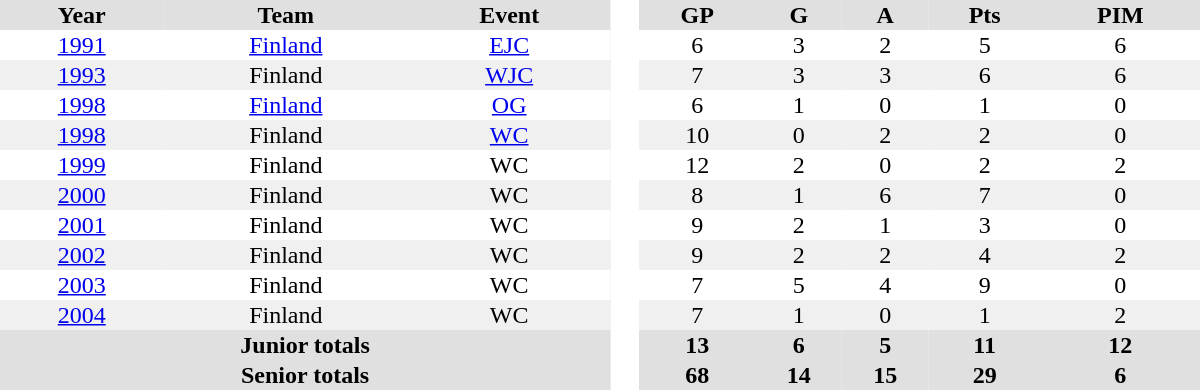<table border="0" cellpadding="1" cellspacing="0" style="text-align:center; width:50em">
<tr ALIGN="center" bgcolor="#e0e0e0">
<th>Year</th>
<th>Team</th>
<th>Event</th>
<th rowspan="99" bgcolor="#ffffff"> </th>
<th>GP</th>
<th>G</th>
<th>A</th>
<th>Pts</th>
<th>PIM</th>
</tr>
<tr>
<td><a href='#'>1991</a></td>
<td><a href='#'>Finland</a></td>
<td><a href='#'>EJC</a></td>
<td>6</td>
<td>3</td>
<td>2</td>
<td>5</td>
<td>6</td>
</tr>
<tr bgcolor="#f0f0f0">
<td><a href='#'>1993</a></td>
<td>Finland</td>
<td><a href='#'>WJC</a></td>
<td>7</td>
<td>3</td>
<td>3</td>
<td>6</td>
<td>6</td>
</tr>
<tr>
<td><a href='#'>1998</a></td>
<td><a href='#'>Finland</a></td>
<td><a href='#'>OG</a></td>
<td>6</td>
<td>1</td>
<td>0</td>
<td>1</td>
<td>0</td>
</tr>
<tr bgcolor="#f0f0f0">
<td><a href='#'>1998</a></td>
<td>Finland</td>
<td><a href='#'>WC</a></td>
<td>10</td>
<td>0</td>
<td>2</td>
<td>2</td>
<td>0</td>
</tr>
<tr>
<td><a href='#'>1999</a></td>
<td>Finland</td>
<td>WC</td>
<td>12</td>
<td>2</td>
<td>0</td>
<td>2</td>
<td>2</td>
</tr>
<tr bgcolor="#f0f0f0">
<td><a href='#'>2000</a></td>
<td>Finland</td>
<td>WC</td>
<td>8</td>
<td>1</td>
<td>6</td>
<td>7</td>
<td>0</td>
</tr>
<tr>
<td><a href='#'>2001</a></td>
<td>Finland</td>
<td>WC</td>
<td>9</td>
<td>2</td>
<td>1</td>
<td>3</td>
<td>0</td>
</tr>
<tr bgcolor="#f0f0f0">
<td><a href='#'>2002</a></td>
<td>Finland</td>
<td>WC</td>
<td>9</td>
<td>2</td>
<td>2</td>
<td>4</td>
<td>2</td>
</tr>
<tr>
<td><a href='#'>2003</a></td>
<td>Finland</td>
<td>WC</td>
<td>7</td>
<td>5</td>
<td>4</td>
<td>9</td>
<td>0</td>
</tr>
<tr bgcolor="#f0f0f0">
<td><a href='#'>2004</a></td>
<td>Finland</td>
<td>WC</td>
<td>7</td>
<td>1</td>
<td>0</td>
<td>1</td>
<td>2</td>
</tr>
<tr bgcolor="#e0e0e0">
<th colspan=3>Junior totals</th>
<th>13</th>
<th>6</th>
<th>5</th>
<th>11</th>
<th>12</th>
</tr>
<tr bgcolor="#e0e0e0">
<th colspan=3>Senior totals</th>
<th>68</th>
<th>14</th>
<th>15</th>
<th>29</th>
<th>6</th>
</tr>
</table>
